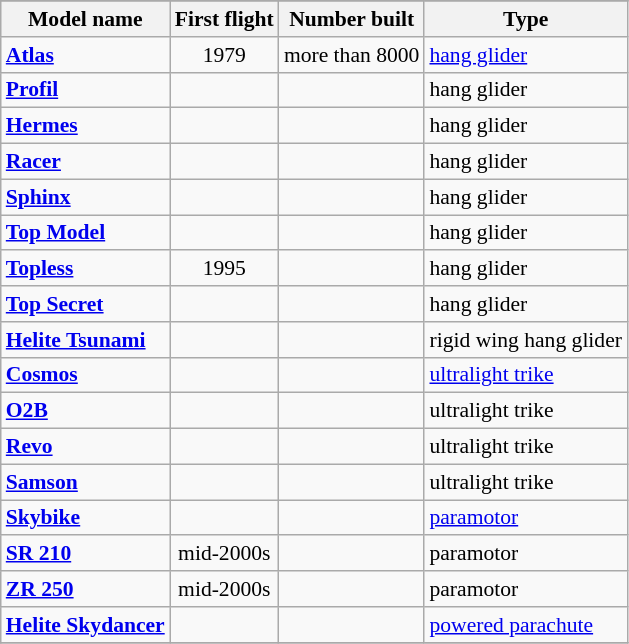<table class="wikitable" align=center style="font-size:90%;">
<tr>
</tr>
<tr style="background:#efefef;">
<th>Model name</th>
<th>First flight</th>
<th>Number built</th>
<th>Type</th>
</tr>
<tr>
<td align=left><strong><a href='#'>Atlas</a></strong></td>
<td align=center>1979</td>
<td align=center>more than 8000</td>
<td align=left><a href='#'>hang glider</a></td>
</tr>
<tr>
<td align=left><strong><a href='#'>Profil</a></strong></td>
<td align=center></td>
<td align=center></td>
<td align=left>hang glider</td>
</tr>
<tr>
<td align=left><strong><a href='#'>Hermes</a></strong></td>
<td align=center></td>
<td align=center></td>
<td align=left>hang glider</td>
</tr>
<tr>
<td align=left><strong><a href='#'>Racer</a></strong></td>
<td align=center></td>
<td align=center></td>
<td align=left>hang glider</td>
</tr>
<tr>
<td align=left><strong><a href='#'>Sphinx</a></strong></td>
<td align=center></td>
<td align=center></td>
<td align=left>hang glider</td>
</tr>
<tr>
<td align=left><strong><a href='#'>Top Model</a></strong></td>
<td align=center></td>
<td align=center></td>
<td align=left>hang glider</td>
</tr>
<tr>
<td align=left><strong><a href='#'>Topless</a></strong></td>
<td align=center>1995</td>
<td align=center></td>
<td align=left>hang glider</td>
</tr>
<tr>
<td align=left><strong><a href='#'>Top Secret</a></strong></td>
<td align=center></td>
<td align=center></td>
<td align=left>hang glider</td>
</tr>
<tr>
<td align=left><strong><a href='#'>Helite Tsunami</a></strong></td>
<td align=center></td>
<td align=center></td>
<td align=left>rigid wing hang glider</td>
</tr>
<tr>
<td align=left><strong><a href='#'>Cosmos</a></strong></td>
<td align=center></td>
<td align=center></td>
<td align=left><a href='#'>ultralight trike</a></td>
</tr>
<tr>
<td align=left><strong><a href='#'>O2B</a></strong></td>
<td align=center></td>
<td align=center></td>
<td align=left>ultralight trike</td>
</tr>
<tr>
<td align=left><strong><a href='#'>Revo</a></strong></td>
<td align=center></td>
<td align=center></td>
<td align=left>ultralight trike</td>
</tr>
<tr>
<td align=left><strong><a href='#'>Samson</a></strong></td>
<td align=center></td>
<td align=center></td>
<td align=left>ultralight trike</td>
</tr>
<tr>
<td align=left><strong><a href='#'>Skybike</a></strong></td>
<td align=center></td>
<td align=center></td>
<td align=left><a href='#'>paramotor</a></td>
</tr>
<tr>
<td align=left><strong><a href='#'>SR 210</a></strong></td>
<td align=center>mid-2000s</td>
<td align=center></td>
<td align=left>paramotor</td>
</tr>
<tr>
<td align=left><strong><a href='#'>ZR 250</a></strong></td>
<td align=center>mid-2000s</td>
<td align=center></td>
<td align=left>paramotor</td>
</tr>
<tr>
<td align=left><strong><a href='#'>Helite Skydancer</a></strong></td>
<td align=center></td>
<td align=center></td>
<td align=left><a href='#'>powered parachute</a></td>
</tr>
<tr>
</tr>
</table>
